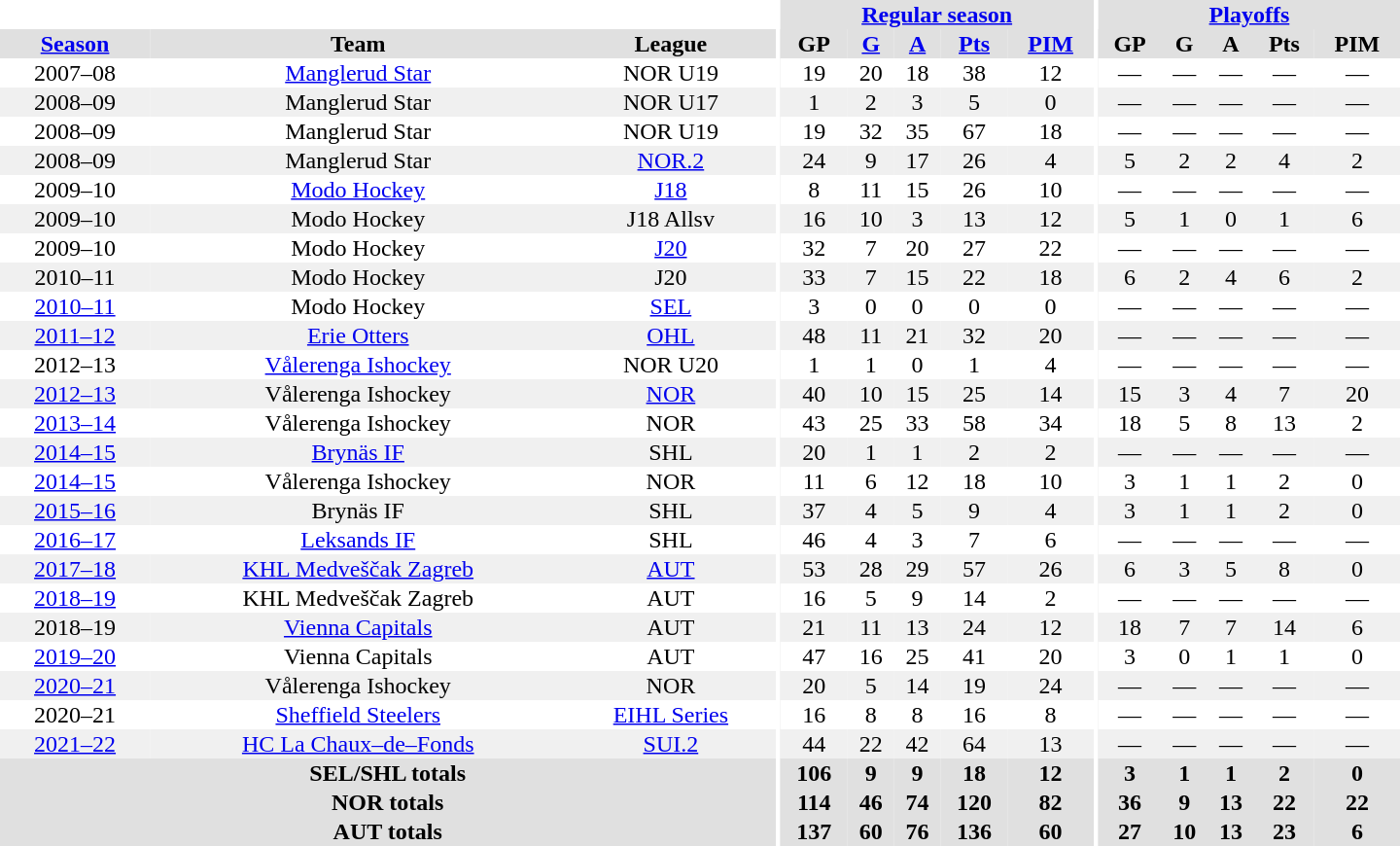<table border="0" cellpadding="1" cellspacing="0" style="text-align:center; width:60em">
<tr bgcolor="#e0e0e0">
<th colspan="3" bgcolor="#ffffff"></th>
<th rowspan="99" bgcolor="#ffffff"></th>
<th colspan="5"><a href='#'>Regular season</a></th>
<th rowspan="99" bgcolor="#ffffff"></th>
<th colspan="5"><a href='#'>Playoffs</a></th>
</tr>
<tr bgcolor="#e0e0e0">
<th><a href='#'>Season</a></th>
<th>Team</th>
<th>League</th>
<th>GP</th>
<th><a href='#'>G</a></th>
<th><a href='#'>A</a></th>
<th><a href='#'>Pts</a></th>
<th><a href='#'>PIM</a></th>
<th>GP</th>
<th>G</th>
<th>A</th>
<th>Pts</th>
<th>PIM</th>
</tr>
<tr>
<td>2007–08</td>
<td><a href='#'>Manglerud Star</a></td>
<td>NOR U19</td>
<td>19</td>
<td>20</td>
<td>18</td>
<td>38</td>
<td>12</td>
<td>—</td>
<td>—</td>
<td>—</td>
<td>—</td>
<td>—</td>
</tr>
<tr bgcolor="#f0f0f0">
<td>2008–09</td>
<td>Manglerud Star</td>
<td>NOR U17</td>
<td>1</td>
<td>2</td>
<td>3</td>
<td>5</td>
<td>0</td>
<td>—</td>
<td>—</td>
<td>—</td>
<td>—</td>
<td>—</td>
</tr>
<tr>
<td>2008–09</td>
<td>Manglerud Star</td>
<td>NOR U19</td>
<td>19</td>
<td>32</td>
<td>35</td>
<td>67</td>
<td>18</td>
<td>—</td>
<td>—</td>
<td>—</td>
<td>—</td>
<td>—</td>
</tr>
<tr bgcolor="#f0f0f0">
<td>2008–09</td>
<td>Manglerud Star</td>
<td><a href='#'>NOR.2</a></td>
<td>24</td>
<td>9</td>
<td>17</td>
<td>26</td>
<td>4</td>
<td>5</td>
<td>2</td>
<td>2</td>
<td>4</td>
<td>2</td>
</tr>
<tr>
<td>2009–10</td>
<td><a href='#'>Modo Hockey</a></td>
<td><a href='#'>J18</a></td>
<td>8</td>
<td>11</td>
<td>15</td>
<td>26</td>
<td>10</td>
<td>—</td>
<td>—</td>
<td>—</td>
<td>—</td>
<td>—</td>
</tr>
<tr bgcolor="#f0f0f0">
<td>2009–10</td>
<td>Modo Hockey</td>
<td>J18 Allsv</td>
<td>16</td>
<td>10</td>
<td>3</td>
<td>13</td>
<td>12</td>
<td>5</td>
<td>1</td>
<td>0</td>
<td>1</td>
<td>6</td>
</tr>
<tr>
<td>2009–10</td>
<td>Modo Hockey</td>
<td><a href='#'>J20</a></td>
<td>32</td>
<td>7</td>
<td>20</td>
<td>27</td>
<td>22</td>
<td>—</td>
<td>—</td>
<td>—</td>
<td>—</td>
<td>—</td>
</tr>
<tr bgcolor="#f0f0f0">
<td>2010–11</td>
<td>Modo Hockey</td>
<td>J20</td>
<td>33</td>
<td>7</td>
<td>15</td>
<td>22</td>
<td>18</td>
<td>6</td>
<td>2</td>
<td>4</td>
<td>6</td>
<td>2</td>
</tr>
<tr>
<td><a href='#'>2010–11</a></td>
<td>Modo Hockey</td>
<td><a href='#'>SEL</a></td>
<td>3</td>
<td>0</td>
<td>0</td>
<td>0</td>
<td>0</td>
<td>—</td>
<td>—</td>
<td>—</td>
<td>—</td>
<td>—</td>
</tr>
<tr bgcolor="#f0f0f0">
<td><a href='#'>2011–12</a></td>
<td><a href='#'>Erie Otters</a></td>
<td><a href='#'>OHL</a></td>
<td>48</td>
<td>11</td>
<td>21</td>
<td>32</td>
<td>20</td>
<td>—</td>
<td>—</td>
<td>—</td>
<td>—</td>
<td>—</td>
</tr>
<tr>
<td>2012–13</td>
<td><a href='#'>Vålerenga Ishockey</a></td>
<td>NOR U20</td>
<td>1</td>
<td>1</td>
<td>0</td>
<td>1</td>
<td>4</td>
<td>—</td>
<td>—</td>
<td>—</td>
<td>—</td>
<td>—</td>
</tr>
<tr bgcolor="#f0f0f0">
<td><a href='#'>2012–13</a></td>
<td>Vålerenga Ishockey</td>
<td><a href='#'>NOR</a></td>
<td>40</td>
<td>10</td>
<td>15</td>
<td>25</td>
<td>14</td>
<td>15</td>
<td>3</td>
<td>4</td>
<td>7</td>
<td>20</td>
</tr>
<tr>
<td><a href='#'>2013–14</a></td>
<td>Vålerenga Ishockey</td>
<td>NOR</td>
<td>43</td>
<td>25</td>
<td>33</td>
<td>58</td>
<td>34</td>
<td>18</td>
<td>5</td>
<td>8</td>
<td>13</td>
<td>2</td>
</tr>
<tr bgcolor="#f0f0f0">
<td><a href='#'>2014–15</a></td>
<td><a href='#'>Brynäs IF</a></td>
<td>SHL</td>
<td>20</td>
<td>1</td>
<td>1</td>
<td>2</td>
<td>2</td>
<td>—</td>
<td>—</td>
<td>—</td>
<td>—</td>
<td>—</td>
</tr>
<tr>
<td><a href='#'>2014–15</a></td>
<td>Vålerenga Ishockey</td>
<td>NOR</td>
<td>11</td>
<td>6</td>
<td>12</td>
<td>18</td>
<td>10</td>
<td>3</td>
<td>1</td>
<td>1</td>
<td>2</td>
<td>0</td>
</tr>
<tr bgcolor="#f0f0f0">
<td><a href='#'>2015–16</a></td>
<td>Brynäs IF</td>
<td>SHL</td>
<td>37</td>
<td>4</td>
<td>5</td>
<td>9</td>
<td>4</td>
<td>3</td>
<td>1</td>
<td>1</td>
<td>2</td>
<td>0</td>
</tr>
<tr>
<td><a href='#'>2016–17</a></td>
<td><a href='#'>Leksands IF</a></td>
<td>SHL</td>
<td>46</td>
<td>4</td>
<td>3</td>
<td>7</td>
<td>6</td>
<td>—</td>
<td>—</td>
<td>—</td>
<td>—</td>
<td>—</td>
</tr>
<tr bgcolor="#f0f0f0">
<td><a href='#'>2017–18</a></td>
<td><a href='#'>KHL Medveščak Zagreb</a></td>
<td><a href='#'>AUT</a></td>
<td>53</td>
<td>28</td>
<td>29</td>
<td>57</td>
<td>26</td>
<td>6</td>
<td>3</td>
<td>5</td>
<td>8</td>
<td>0</td>
</tr>
<tr>
<td><a href='#'>2018–19</a></td>
<td>KHL Medveščak Zagreb</td>
<td>AUT</td>
<td>16</td>
<td>5</td>
<td>9</td>
<td>14</td>
<td>2</td>
<td>—</td>
<td>—</td>
<td>—</td>
<td>—</td>
<td>—</td>
</tr>
<tr bgcolor="#f0f0f0">
<td>2018–19</td>
<td><a href='#'>Vienna Capitals</a></td>
<td>AUT</td>
<td>21</td>
<td>11</td>
<td>13</td>
<td>24</td>
<td>12</td>
<td>18</td>
<td>7</td>
<td>7</td>
<td>14</td>
<td>6</td>
</tr>
<tr>
<td><a href='#'>2019–20</a></td>
<td>Vienna Capitals</td>
<td>AUT</td>
<td>47</td>
<td>16</td>
<td>25</td>
<td>41</td>
<td>20</td>
<td>3</td>
<td>0</td>
<td>1</td>
<td>1</td>
<td>0</td>
</tr>
<tr bgcolor="#f0f0f0">
<td><a href='#'>2020–21</a></td>
<td>Vålerenga Ishockey</td>
<td>NOR</td>
<td>20</td>
<td>5</td>
<td>14</td>
<td>19</td>
<td>24</td>
<td>—</td>
<td>—</td>
<td>—</td>
<td>—</td>
<td>—</td>
</tr>
<tr>
<td>2020–21</td>
<td><a href='#'>Sheffield Steelers</a></td>
<td><a href='#'>EIHL Series</a></td>
<td>16</td>
<td>8</td>
<td>8</td>
<td>16</td>
<td>8</td>
<td>—</td>
<td>—</td>
<td>—</td>
<td>—</td>
<td>—</td>
</tr>
<tr bgcolor="#f0f0f0">
<td><a href='#'>2021–22</a></td>
<td><a href='#'>HC La Chaux–de–Fonds</a></td>
<td><a href='#'>SUI.2</a></td>
<td>44</td>
<td>22</td>
<td>42</td>
<td>64</td>
<td>13</td>
<td>—</td>
<td>—</td>
<td>—</td>
<td>—</td>
<td>—</td>
</tr>
<tr bgcolor="#e0e0e0">
<th colspan="3">SEL/SHL totals</th>
<th>106</th>
<th>9</th>
<th>9</th>
<th>18</th>
<th>12</th>
<th>3</th>
<th>1</th>
<th>1</th>
<th>2</th>
<th>0</th>
</tr>
<tr bgcolor="#e0e0e0">
<th colspan="3">NOR totals</th>
<th>114</th>
<th>46</th>
<th>74</th>
<th>120</th>
<th>82</th>
<th>36</th>
<th>9</th>
<th>13</th>
<th>22</th>
<th>22</th>
</tr>
<tr bgcolor="#e0e0e0">
<th colspan="3">AUT totals</th>
<th>137</th>
<th>60</th>
<th>76</th>
<th>136</th>
<th>60</th>
<th>27</th>
<th>10</th>
<th>13</th>
<th>23</th>
<th>6</th>
</tr>
</table>
